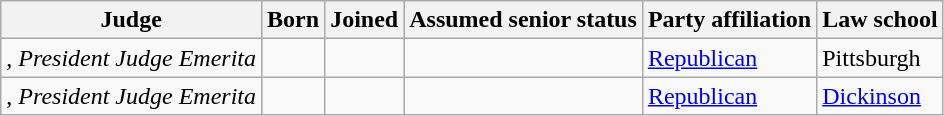<table class="wikitable sortable">
<tr>
<th>Judge</th>
<th>Born</th>
<th>Joined</th>
<th>Assumed senior status</th>
<th>Party affiliation</th>
<th>Law school</th>
</tr>
<tr>
<td>, <em>President Judge Emerita</em></td>
<td></td>
<td></td>
<td></td>
<td><a href='#'>Republican</a></td>
<td>Pittsburgh</td>
</tr>
<tr>
<td>, <em>President Judge Emerita</em></td>
<td></td>
<td></td>
<td></td>
<td><a href='#'>Republican</a></td>
<td><a href='#'>Dickinson</a></td>
</tr>
</table>
